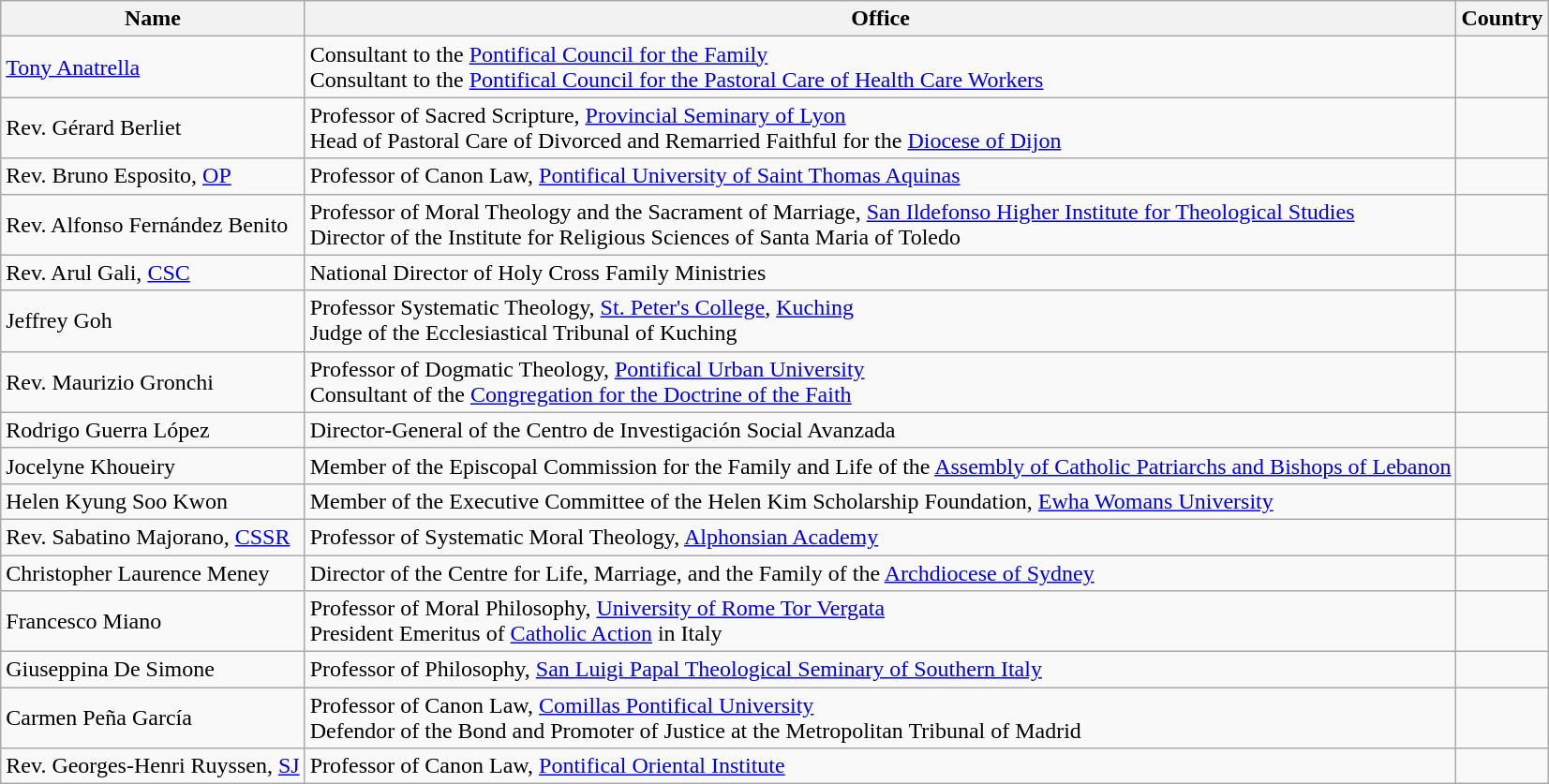<table class="wikitable">
<tr>
<th>Name</th>
<th>Office</th>
<th>Country</th>
</tr>
<tr>
<td><a href='#'>Tony Anatrella</a></td>
<td>Consultant to the <a href='#'>Pontifical Council for the Family</a><br>Consultant to the <a href='#'>Pontifical Council for the Pastoral Care of Health Care Workers</a></td>
<td></td>
</tr>
<tr>
<td>Rev. Gérard Berliet</td>
<td>Professor of Sacred Scripture, <a href='#'>Provincial Seminary of Lyon</a><br>Head of Pastoral Care of Divorced and Remarried Faithful for the <a href='#'>Diocese of Dijon</a></td>
<td></td>
</tr>
<tr>
<td>Rev. Bruno Esposito, <a href='#'>OP</a></td>
<td>Professor of Canon Law, <a href='#'>Pontifical University of Saint Thomas Aquinas</a></td>
<td></td>
</tr>
<tr>
<td>Rev. Alfonso Fernández Benito</td>
<td>Professor of Moral Theology and the Sacrament of Marriage, <a href='#'>San Ildefonso Higher Institute for Theological Studies</a><br>Director of the Institute for Religious Sciences of Santa Maria of Toledo</td>
<td></td>
</tr>
<tr>
<td>Rev. Arul Gali, <a href='#'>CSC</a></td>
<td>National Director of Holy Cross Family Ministries</td>
<td></td>
</tr>
<tr>
<td>Jeffrey Goh</td>
<td>Professor Systematic Theology, <a href='#'>St. Peter's College</a>, <a href='#'>Kuching</a><br>Judge of the Ecclesiastical Tribunal of Kuching</td>
<td></td>
</tr>
<tr>
<td>Rev. Maurizio Gronchi</td>
<td>Professor of Dogmatic Theology, <a href='#'>Pontifical Urban University</a><br>Consultant of the <a href='#'>Congregation for the Doctrine of the Faith</a></td>
<td></td>
</tr>
<tr>
<td>Rodrigo Guerra López</td>
<td>Director-General of the Centro de Investigación Social Avanzada</td>
<td></td>
</tr>
<tr>
<td>Jocelyne Khoueiry</td>
<td>Member of the Episcopal Commission for the Family and Life of the <a href='#'>Assembly of Catholic Patriarchs and Bishops of Lebanon</a></td>
<td></td>
</tr>
<tr>
<td>Helen Kyung Soo Kwon</td>
<td>Member of the Executive Committee of the Helen Kim Scholarship Foundation, <a href='#'>Ewha Womans University</a></td>
<td></td>
</tr>
<tr>
<td>Rev. Sabatino Majorano, <a href='#'>CSSR</a></td>
<td>Professor of Systematic Moral Theology, <a href='#'>Alphonsian Academy</a></td>
<td></td>
</tr>
<tr>
<td>Christopher Laurence Meney</td>
<td>Director of the Centre for Life, Marriage, and the Family of the <a href='#'>Archdiocese of Sydney</a></td>
<td></td>
</tr>
<tr>
<td>Francesco Miano</td>
<td>Professor of Moral Philosophy, <a href='#'>University of Rome Tor Vergata</a><br>President Emeritus of <a href='#'>Catholic Action</a> in Italy</td>
<td></td>
</tr>
<tr>
<td>Giuseppina De Simone</td>
<td>Professor of Philosophy, <a href='#'>San Luigi Papal Theological Seminary of Southern Italy</a></td>
<td></td>
</tr>
<tr>
<td>Carmen Peña García</td>
<td>Professor of Canon Law, <a href='#'>Comillas Pontifical University</a><br>Defendor of the Bond and Promoter of Justice at the Metropolitan Tribunal of Madrid</td>
<td></td>
</tr>
<tr>
<td>Rev. Georges-Henri Ruyssen, <a href='#'>SJ</a></td>
<td>Professor of Canon Law, <a href='#'>Pontifical Oriental Institute</a></td>
<td></td>
</tr>
</table>
